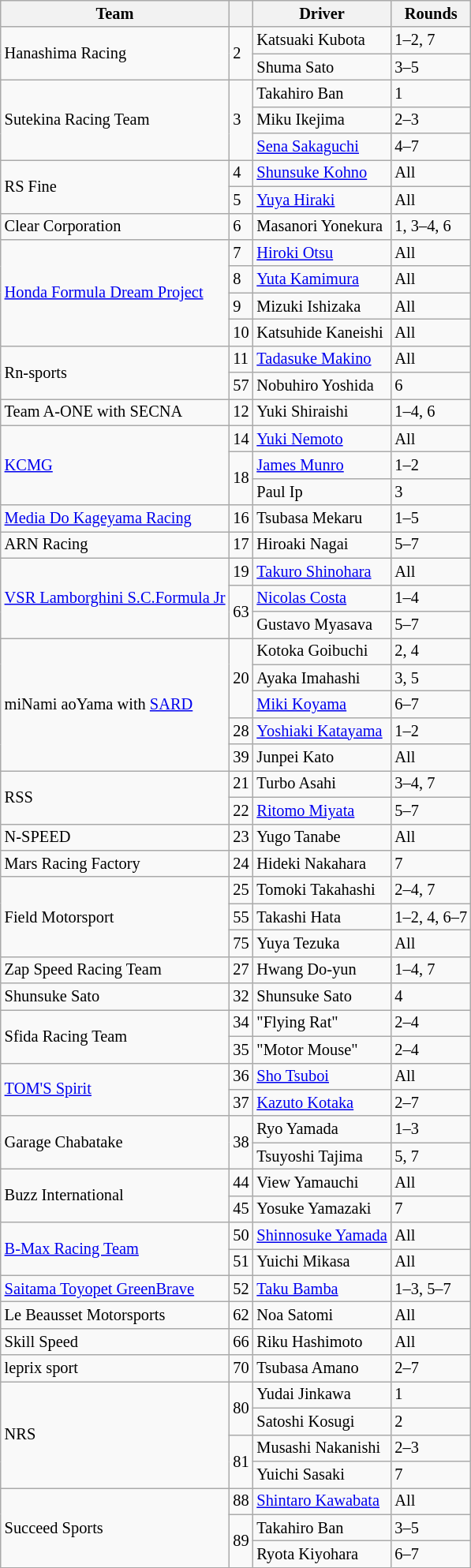<table class="wikitable" style="font-size: 85%">
<tr>
<th>Team</th>
<th></th>
<th>Driver</th>
<th>Rounds</th>
</tr>
<tr>
<td rowspan=2> Hanashima Racing</td>
<td rowspan=2>2</td>
<td> Katsuaki Kubota</td>
<td>1–2, 7</td>
</tr>
<tr>
<td> Shuma Sato</td>
<td>3–5</td>
</tr>
<tr>
<td rowspan=3> Sutekina Racing Team</td>
<td rowspan=3>3</td>
<td> Takahiro Ban</td>
<td>1</td>
</tr>
<tr>
<td> Miku Ikejima</td>
<td>2–3</td>
</tr>
<tr>
<td> <a href='#'>Sena Sakaguchi</a></td>
<td>4–7</td>
</tr>
<tr>
<td rowspan=2> RS Fine</td>
<td>4</td>
<td> <a href='#'>Shunsuke Kohno</a></td>
<td>All</td>
</tr>
<tr>
<td>5</td>
<td> <a href='#'>Yuya Hiraki</a></td>
<td>All</td>
</tr>
<tr>
<td> Clear Corporation</td>
<td>6</td>
<td> Masanori Yonekura</td>
<td>1, 3–4, 6</td>
</tr>
<tr>
<td rowspan=4> <a href='#'>Honda Formula Dream Project</a></td>
<td>7</td>
<td> <a href='#'>Hiroki Otsu</a></td>
<td>All</td>
</tr>
<tr>
<td>8</td>
<td> <a href='#'>Yuta Kamimura</a></td>
<td>All</td>
</tr>
<tr>
<td>9</td>
<td> Mizuki Ishizaka</td>
<td>All</td>
</tr>
<tr>
<td>10</td>
<td> Katsuhide Kaneishi</td>
<td>All</td>
</tr>
<tr>
<td rowspan=2> Rn-sports</td>
<td>11</td>
<td> <a href='#'>Tadasuke Makino</a></td>
<td>All</td>
</tr>
<tr>
<td>57</td>
<td> Nobuhiro Yoshida</td>
<td>6</td>
</tr>
<tr>
<td> Team A-ONE with SECNA</td>
<td>12</td>
<td> Yuki Shiraishi</td>
<td>1–4, 6</td>
</tr>
<tr>
<td rowspan=3> <a href='#'>KCMG</a></td>
<td>14</td>
<td> <a href='#'>Yuki Nemoto</a></td>
<td>All</td>
</tr>
<tr>
<td rowspan=2>18</td>
<td> <a href='#'>James Munro</a></td>
<td>1–2</td>
</tr>
<tr>
<td> Paul Ip</td>
<td>3</td>
</tr>
<tr>
<td> <a href='#'>Media Do Kageyama Racing</a></td>
<td>16</td>
<td> Tsubasa Mekaru</td>
<td>1–5</td>
</tr>
<tr>
<td> ARN Racing</td>
<td>17</td>
<td> Hiroaki Nagai</td>
<td>5–7</td>
</tr>
<tr>
<td rowspan=3> <a href='#'>VSR Lamborghini S.C.Formula Jr</a></td>
<td>19</td>
<td> <a href='#'>Takuro Shinohara</a></td>
<td>All</td>
</tr>
<tr>
<td rowspan=2>63</td>
<td> <a href='#'>Nicolas Costa</a></td>
<td>1–4</td>
</tr>
<tr>
<td> Gustavo Myasava</td>
<td>5–7</td>
</tr>
<tr>
<td rowspan=5> miNami aoYama with <a href='#'>SARD</a></td>
<td rowspan=3>20</td>
<td> Kotoka Goibuchi</td>
<td>2, 4</td>
</tr>
<tr>
<td> Ayaka Imahashi</td>
<td>3, 5</td>
</tr>
<tr>
<td> <a href='#'>Miki Koyama</a></td>
<td>6–7</td>
</tr>
<tr>
<td>28</td>
<td> <a href='#'>Yoshiaki Katayama</a></td>
<td>1–2</td>
</tr>
<tr>
<td>39</td>
<td> Junpei Kato</td>
<td>All</td>
</tr>
<tr>
<td rowspan=2> RSS</td>
<td>21</td>
<td> Turbo Asahi</td>
<td>3–4, 7</td>
</tr>
<tr>
<td>22</td>
<td> <a href='#'>Ritomo Miyata</a></td>
<td>5–7</td>
</tr>
<tr>
<td> N-SPEED</td>
<td>23</td>
<td> Yugo Tanabe</td>
<td>All</td>
</tr>
<tr>
<td> Mars Racing Factory</td>
<td>24</td>
<td> Hideki Nakahara</td>
<td>7</td>
</tr>
<tr>
<td rowspan=3> Field Motorsport</td>
<td>25</td>
<td> Tomoki Takahashi</td>
<td>2–4, 7</td>
</tr>
<tr>
<td>55</td>
<td> Takashi Hata</td>
<td>1–2, 4, 6–7</td>
</tr>
<tr>
<td>75</td>
<td> Yuya Tezuka</td>
<td>All</td>
</tr>
<tr>
<td> Zap Speed Racing Team</td>
<td>27</td>
<td> Hwang Do-yun</td>
<td>1–4, 7</td>
</tr>
<tr>
<td> Shunsuke Sato</td>
<td>32</td>
<td> Shunsuke Sato</td>
<td>4</td>
</tr>
<tr>
<td rowspan=2> Sfida Racing Team</td>
<td>34</td>
<td> "Flying Rat"</td>
<td>2–4</td>
</tr>
<tr>
<td>35</td>
<td> "Motor Mouse"</td>
<td>2–4</td>
</tr>
<tr>
<td rowspan=2> <a href='#'>TOM'S Spirit</a></td>
<td>36</td>
<td> <a href='#'>Sho Tsuboi</a></td>
<td>All</td>
</tr>
<tr>
<td>37</td>
<td> <a href='#'>Kazuto Kotaka</a></td>
<td>2–7</td>
</tr>
<tr>
<td rowspan=2> Garage Chabatake</td>
<td rowspan=2>38</td>
<td> Ryo Yamada</td>
<td>1–3</td>
</tr>
<tr>
<td> Tsuyoshi Tajima</td>
<td>5, 7</td>
</tr>
<tr>
<td rowspan=2> Buzz International</td>
<td>44</td>
<td> View Yamauchi</td>
<td>All</td>
</tr>
<tr>
<td>45</td>
<td> Yosuke Yamazaki</td>
<td>7</td>
</tr>
<tr>
<td rowspan=2> <a href='#'>B-Max Racing Team</a></td>
<td>50</td>
<td> <a href='#'>Shinnosuke Yamada</a></td>
<td>All</td>
</tr>
<tr>
<td>51</td>
<td> Yuichi Mikasa</td>
<td>All</td>
</tr>
<tr>
<td> <a href='#'>Saitama Toyopet GreenBrave</a></td>
<td>52</td>
<td> <a href='#'>Taku Bamba</a></td>
<td>1–3, 5–7</td>
</tr>
<tr>
<td> Le Beausset Motorsports</td>
<td>62</td>
<td> Noa Satomi</td>
<td>All</td>
</tr>
<tr>
<td> Skill Speed</td>
<td>66</td>
<td> Riku Hashimoto</td>
<td>All</td>
</tr>
<tr>
<td> leprix sport</td>
<td>70</td>
<td> Tsubasa Amano</td>
<td>2–7</td>
</tr>
<tr>
<td rowspan=4> NRS</td>
<td rowspan=2>80</td>
<td> Yudai Jinkawa</td>
<td>1</td>
</tr>
<tr>
<td> Satoshi Kosugi</td>
<td>2</td>
</tr>
<tr>
<td rowspan=2>81</td>
<td> Musashi Nakanishi</td>
<td>2–3</td>
</tr>
<tr>
<td> Yuichi Sasaki</td>
<td>7</td>
</tr>
<tr>
<td rowspan=3> Succeed Sports</td>
<td>88</td>
<td> <a href='#'>Shintaro Kawabata</a></td>
<td>All</td>
</tr>
<tr>
<td rowspan=2>89</td>
<td> Takahiro Ban</td>
<td>3–5</td>
</tr>
<tr>
<td> Ryota Kiyohara</td>
<td>6–7</td>
</tr>
</table>
